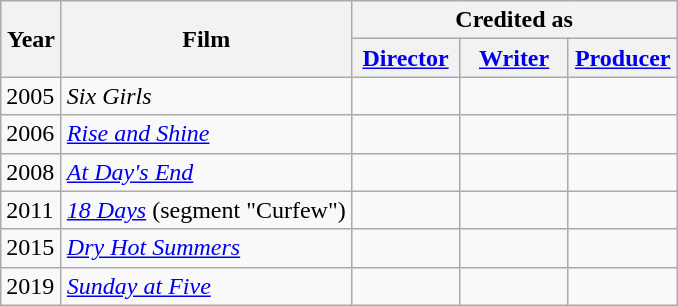<table class="wikitable">
<tr>
<th rowspan="2" style="width:33px;">Year</th>
<th rowspan="2">Film</th>
<th colspan="3">Credited as</th>
</tr>
<tr>
<th width=65><a href='#'>Director</a></th>
<th width=65><a href='#'>Writer</a></th>
<th width=65><a href='#'>Producer</a></th>
</tr>
<tr>
<td>2005</td>
<td><em>Six Girls</em></td>
<td></td>
<td></td>
<td></td>
</tr>
<tr>
<td>2006</td>
<td><em><a href='#'>Rise and Shine</a></em></td>
<td></td>
<td></td>
<td></td>
</tr>
<tr>
<td>2008</td>
<td><em><a href='#'>At Day's End</a></em></td>
<td></td>
<td></td>
<td></td>
</tr>
<tr>
<td>2011</td>
<td><em><a href='#'>18 Days</a></em> (segment "Curfew")</td>
<td></td>
<td></td>
<td></td>
</tr>
<tr>
<td>2015</td>
<td><em><a href='#'>Dry Hot Summers</a></em></td>
<td></td>
<td></td>
<td></td>
</tr>
<tr>
<td>2019</td>
<td><em><a href='#'>Sunday at Five</a></em></td>
<td></td>
<td></td>
<td></td>
</tr>
</table>
